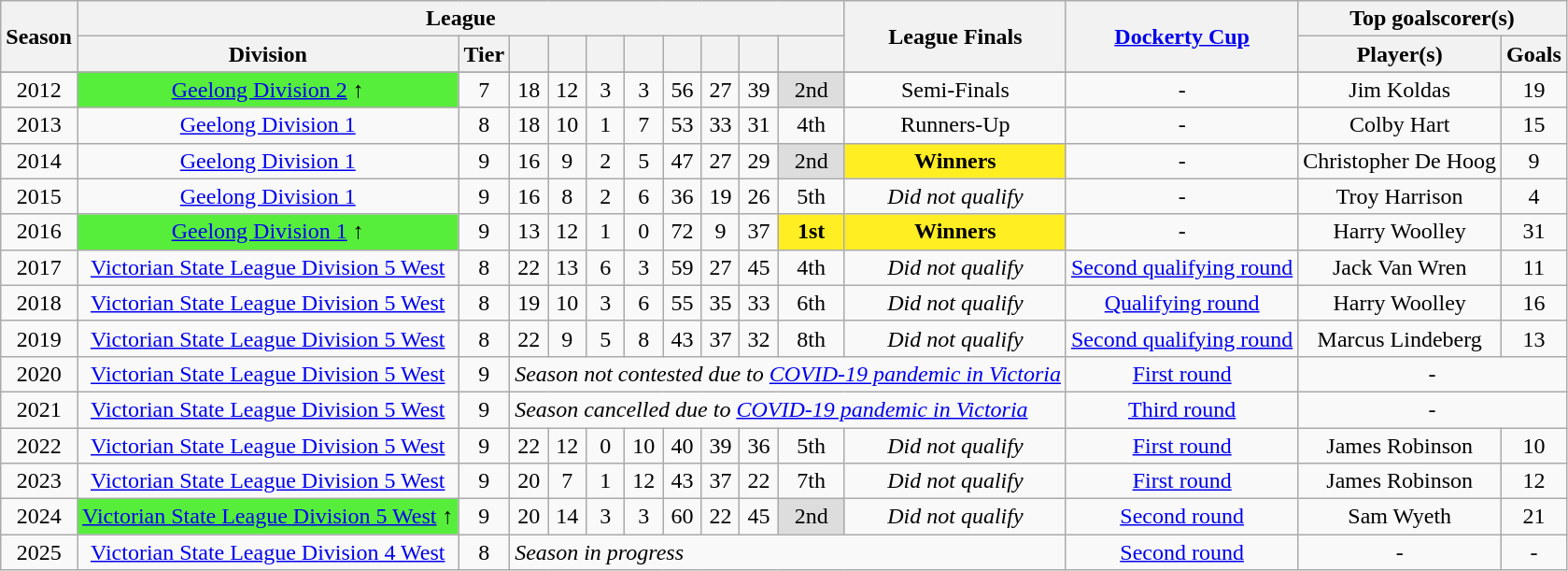<table class="wikitable sortable" style="text-align: center">
<tr>
<th rowspan="2" scope="col">Season</th>
<th colspan="10">League</th>
<th rowspan="2" scope="col">League Finals</th>
<th rowspan="2" scope="col"><a href='#'>Dockerty Cup</a></th>
<th colspan="2" scope="col">Top goalscorer(s)</th>
</tr>
<tr>
<th scope="col">Division</th>
<th>Tier</th>
<th width="20" scope="col" data-sort-type="number"></th>
<th width="20" scope="col" data-sort-type="number"></th>
<th width="20" scope="col" data-sort-type="number"></th>
<th width="20" scope="col" data-sort-type="number"></th>
<th width="20" scope="col" data-sort-type="number"></th>
<th width="20" scope="col" data-sort-type="number"></th>
<th width="20" scope="col" data-sort-type="number"></th>
<th scope="col" data-sort-type="number"></th>
<th scope="col">Player(s)</th>
<th scope="col" data-sort-value="number">Goals</th>
</tr>
<tr class="sortable">
</tr>
<tr>
<td>2012</td>
<td style="background:#56ee3a"><a href='#'>Geelong Division 2</a> ↑</td>
<td>7</td>
<td>18</td>
<td>12</td>
<td>3</td>
<td>3</td>
<td>56</td>
<td>27</td>
<td>39</td>
<td style="background:#DDD">2nd</td>
<td>Semi-Finals</td>
<td>-</td>
<td>Jim Koldas</td>
<td>19</td>
</tr>
<tr>
<td>2013</td>
<td><a href='#'>Geelong Division 1</a></td>
<td>8</td>
<td>18</td>
<td>10</td>
<td>1</td>
<td>7</td>
<td>53</td>
<td>33</td>
<td>31</td>
<td>4th</td>
<td tyle="background:#DDD">Runners-Up</td>
<td>-</td>
<td>Colby Hart</td>
<td>15</td>
</tr>
<tr>
<td>2014</td>
<td><a href='#'>Geelong Division 1</a></td>
<td>9</td>
<td>16</td>
<td>9</td>
<td>2</td>
<td>5</td>
<td>47</td>
<td>27</td>
<td>29</td>
<td style="background:#DDD">2nd</td>
<td style="background:#FE2"><strong>Winners</strong></td>
<td>-</td>
<td>Christopher De Hoog</td>
<td>9</td>
</tr>
<tr>
<td>2015</td>
<td><a href='#'>Geelong Division 1</a></td>
<td>9</td>
<td>16</td>
<td>8</td>
<td>2</td>
<td>6</td>
<td>36</td>
<td>19</td>
<td>26</td>
<td>5th</td>
<td><em>Did not qualify</em></td>
<td>-</td>
<td>Troy Harrison</td>
<td>4</td>
</tr>
<tr>
<td>2016</td>
<td style="background:#56ee3a"><a href='#'>Geelong Division 1</a> ↑</td>
<td>9</td>
<td>13</td>
<td>12</td>
<td>1</td>
<td>0</td>
<td>72</td>
<td>9</td>
<td>37</td>
<td style="background:#FE2"><strong>1st</strong></td>
<td style="background:#FE2"><strong>Winners</strong></td>
<td>-</td>
<td>Harry Woolley</td>
<td>31</td>
</tr>
<tr>
<td>2017</td>
<td><a href='#'>Victorian State League Division 5 West</a></td>
<td>8</td>
<td>22</td>
<td>13</td>
<td>6</td>
<td>3</td>
<td>59</td>
<td>27</td>
<td>45</td>
<td>4th</td>
<td><em>Did not qualify</em></td>
<td><a href='#'>Second qualifying round</a></td>
<td>Jack Van Wren</td>
<td>11</td>
</tr>
<tr>
<td>2018</td>
<td><a href='#'>Victorian State League Division 5 West</a></td>
<td>8</td>
<td>19</td>
<td>10</td>
<td>3</td>
<td>6</td>
<td>55</td>
<td>35</td>
<td>33</td>
<td>6th</td>
<td><em>Did not qualify</em></td>
<td><a href='#'>Qualifying round</a></td>
<td>Harry Woolley</td>
<td>16</td>
</tr>
<tr>
<td>2019</td>
<td><a href='#'>Victorian State League Division 5 West</a></td>
<td>8</td>
<td>22</td>
<td>9</td>
<td>5</td>
<td>8</td>
<td>43</td>
<td>37</td>
<td>32</td>
<td>8th</td>
<td><em>Did not qualify</em></td>
<td><a href='#'>Second qualifying round</a></td>
<td>Marcus Lindeberg</td>
<td>13</td>
</tr>
<tr>
<td>2020</td>
<td><a href='#'>Victorian State League Division 5 West</a></td>
<td>9</td>
<td align=left colspan="9"><em>Season not contested due to <a href='#'>COVID-19 pandemic in Victoria</a></em></td>
<td><a href='#'>First round</a></td>
<td colspan="2">-</td>
</tr>
<tr>
<td>2021</td>
<td><a href='#'>Victorian State League Division 5 West</a></td>
<td>9</td>
<td align=left colspan="9"><em>Season cancelled due to <a href='#'>COVID-19 pandemic in Victoria</a></em></td>
<td><a href='#'>Third round</a></td>
<td colspan="2">-</td>
</tr>
<tr>
<td>2022</td>
<td><a href='#'>Victorian State League Division 5 West</a></td>
<td>9</td>
<td>22</td>
<td>12</td>
<td>0</td>
<td>10</td>
<td>40</td>
<td>39</td>
<td>36</td>
<td>5th</td>
<td><em>Did not qualify</em></td>
<td><a href='#'>First round</a></td>
<td>James Robinson</td>
<td>10</td>
</tr>
<tr>
<td>2023</td>
<td><a href='#'>Victorian State League Division 5 West</a></td>
<td>9</td>
<td>20</td>
<td>7</td>
<td>1</td>
<td>12</td>
<td>43</td>
<td>37</td>
<td>22</td>
<td>7th</td>
<td><em>Did not qualify</em></td>
<td><a href='#'>First round</a></td>
<td>James Robinson</td>
<td>12</td>
</tr>
<tr>
<td>2024</td>
<td style="background:#56ee3a"><a href='#'>Victorian State League Division 5 West</a> ↑</td>
<td>9</td>
<td>20</td>
<td>14</td>
<td>3</td>
<td>3</td>
<td>60</td>
<td>22</td>
<td>45</td>
<td style="background:#DDD">2nd</td>
<td><em>Did not qualify</em></td>
<td><a href='#'>Second round</a></td>
<td>Sam Wyeth</td>
<td>21</td>
</tr>
<tr>
<td>2025</td>
<td><a href='#'>Victorian State League Division 4 West</a></td>
<td>8</td>
<td align=left colspan="9"><em>Season in progress</em></td>
<td><a href='#'>Second round</a></td>
<td>-</td>
<td>-</td>
</tr>
</table>
